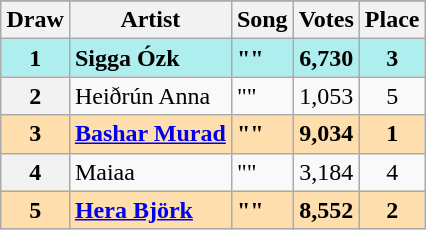<table class="sortable wikitable plainrowheaders" style="margin: 1em auto 1em auto; text-align:center">
<tr>
</tr>
<tr>
<th scope="col">Draw</th>
<th scope="col">Artist</th>
<th scope="col">Song</th>
<th scope="col">Votes</th>
<th scope="col">Place</th>
</tr>
<tr style="font-weight:bold; background:paleturquoise;">
<th scope="row" style="text-align:center; font-weight:bold; background:paleturquoise;">1</th>
<td align="left">Sigga Ózk</td>
<td align="left">""</td>
<td>6,730</td>
<td>3</td>
</tr>
<tr>
<th scope="row" style="text-align:center">2</th>
<td align="left">Heiðrún Anna</td>
<td align="left">""</td>
<td>1,053</td>
<td>5</td>
</tr>
<tr style="font-weight:bold; background-color:navajowhite;">
<th scope="row" style="text-align:center; font-weight:bold; background-color:navajowhite;">3</th>
<td align="left"><a href='#'>Bashar Murad</a></td>
<td align="left">""</td>
<td>9,034</td>
<td>1</td>
</tr>
<tr>
<th scope="row" style="text-align:center">4</th>
<td align="left">Maiaa</td>
<td align="left">""</td>
<td>3,184</td>
<td>4</td>
</tr>
<tr style="font-weight:bold; background-color:navajowhite;">
<th scope="row" style="text-align:center; font-weight:bold; background-color:navajowhite;">5</th>
<td align="left"><a href='#'>Hera Björk</a></td>
<td align="left">""</td>
<td>8,552</td>
<td>2</td>
</tr>
</table>
